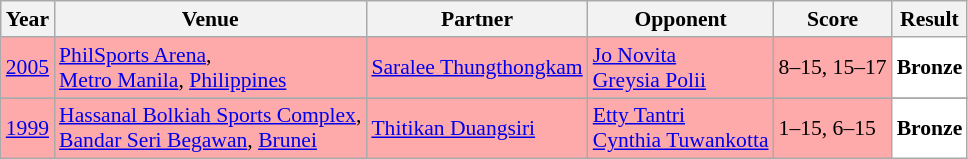<table class="sortable wikitable" style="font-size: 90%;">
<tr>
<th>Year</th>
<th>Venue</th>
<th>Partner</th>
<th>Opponent</th>
<th>Score</th>
<th>Result</th>
</tr>
<tr style="background:#FFAAAA">
<td align="center"><a href='#'>2005</a></td>
<td align="left"><a href='#'>PhilSports Arena</a>,<br><a href='#'>Metro Manila</a>, <a href='#'>Philippines</a></td>
<td align="left"> <a href='#'>Saralee Thungthongkam</a></td>
<td align="left"> <a href='#'>Jo Novita</a> <br>  <a href='#'>Greysia Polii</a></td>
<td align="left">8–15, 15–17</td>
<td style="text-align:left; background:white"> <strong>Bronze</strong></td>
</tr>
<tr>
</tr>
<tr style="background:#FFAAAA">
<td align="center"><a href='#'>1999</a></td>
<td align="left"><a href='#'>Hassanal Bolkiah Sports Complex</a>,<br><a href='#'>Bandar Seri Begawan</a>, <a href='#'>Brunei</a></td>
<td align="left"> <a href='#'>Thitikan Duangsiri</a></td>
<td align="left"> <a href='#'>Etty Tantri</a> <br>  <a href='#'>Cynthia Tuwankotta</a></td>
<td align="left">1–15, 6–15</td>
<td style="text-align:left; background:white"> <strong>Bronze</strong></td>
</tr>
</table>
